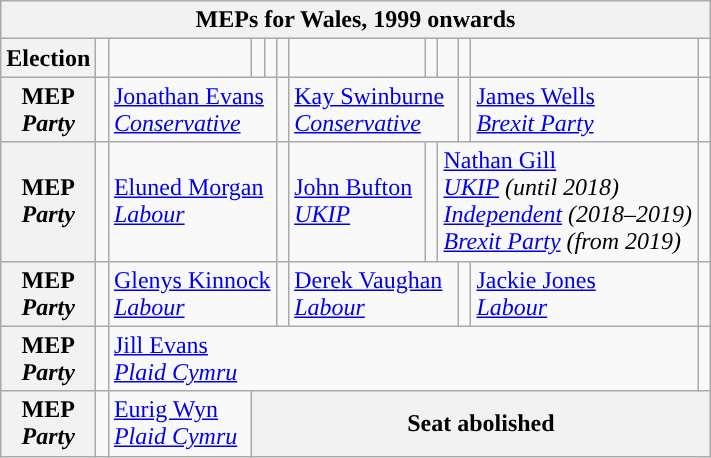<table class="wikitable">
<tr>
<th colspan = 12>MEPs for Wales, 1999 onwards</th>
</tr>
<tr>
<th>Election</th>
<td style="width:1px;"></td>
<td></td>
<td style="width:1px;"></td>
<td></td>
<td style="width:1px;"></td>
<td></td>
<td style="width:1px;"></td>
<td></td>
<td style="width:1px;"></td>
<td></td>
<td style="width:1px;"></td>
</tr>
<tr>
<th>MEP<br><em>Party</em></th>
<td width=1px style="color:inherit;background-color: "></td>
<td colspan = 3><a href='#'>Jonathan Evans</a><br><em><a href='#'>Conservative</a></em></td>
<td width=1px style="color:inherit;background-color: "></td>
<td colspan = 3><a href='#'>Kay Swinburne</a><br><em><a href='#'>Conservative</a></em></td>
<td width=1px style="color:inherit;background-color: "></td>
<td><a href='#'>James Wells</a><br><em><a href='#'>Brexit Party</a></em></td>
<td width=1px style="color:inherit;background-color: "></td>
</tr>
<tr>
<th>MEP<br><em>Party</em></th>
<td width=1px style="color:inherit;background-color: "></td>
<td colspan = 3><a href='#'>Eluned Morgan</a><br><em><a href='#'>Labour</a></em></td>
<td width=1px style="color:inherit;background-color: "></td>
<td><a href='#'>John Bufton</a><br><em><a href='#'>UKIP</a></em></td>
<td width=1px style="color:inherit;background-color: "></td>
<td colspan = 3><a href='#'>Nathan Gill</a><br><em><a href='#'>UKIP</a> (until 2018)</em><br><em><a href='#'>Independent</a> (2018–2019)</em><br><em><a href='#'>Brexit Party</a> (from 2019)</em></td>
<td width=1px style="color:inherit;background-color: "></td>
</tr>
<tr>
<th>MEP<br><em>Party</em></th>
<td width=1px style="color:inherit;background-color: "></td>
<td colspan = 3><a href='#'>Glenys Kinnock</a><br><em><a href='#'>Labour</a></em></td>
<td width=1px style="color:inherit;background-color: "></td>
<td colspan = 3><a href='#'>Derek Vaughan</a><br><em><a href='#'>Labour</a></em></td>
<td width=1px style="color:inherit;background-color: "></td>
<td><a href='#'>Jackie Jones</a><br><em><a href='#'>Labour</a></em></td>
<td width=1px style="color:inherit;background-color: "></td>
</tr>
<tr>
<th>MEP<br><em>Party</em></th>
<td width=1px style="color:inherit;background-color: "></td>
<td colspan = 9><a href='#'>Jill Evans</a><br><em><a href='#'>Plaid Cymru</a></em></td>
<td width=1px style="color:inherit;background-color: "></td>
</tr>
<tr>
<th>MEP<br><em>Party</em></th>
<td width=1px style="color:inherit;background-color: "></td>
<td><a href='#'>Eurig Wyn</a><br><em><a href='#'>Plaid Cymru</a></em></td>
<th colspan = 9>Seat abolished</th>
</tr>
</table>
